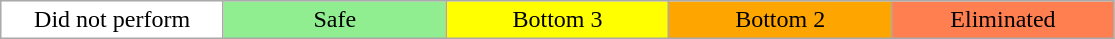<table class="wikitable" style="text-align:center;">
<tr>
<td style="background:white;" padding-left: 1em;" width="15%">Did not perform</td>
<td style="background:lightgreen;" padding-left: 1em;" width="15%">Safe</td>
<td style="background:yellow;" padding-left: 1em;" width="15%">Bottom 3</td>
<td style="background:orange;" padding-left: 1em;" width="15%">Bottom 2</td>
<td style="background:coral;" padding-left: 1em;" width="15%">Eliminated</td>
</tr>
</table>
